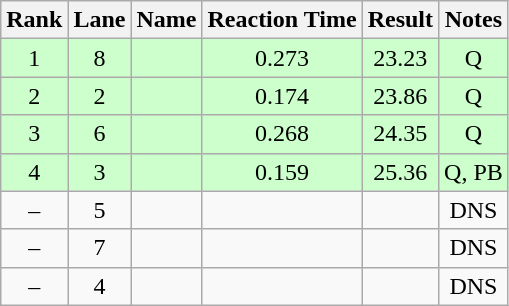<table class="wikitable" style="text-align:center">
<tr>
<th>Rank</th>
<th>Lane</th>
<th>Name</th>
<th>Reaction Time</th>
<th>Result</th>
<th>Notes</th>
</tr>
<tr bgcolor=ccffcc>
<td>1</td>
<td>8</td>
<td align="left"></td>
<td>0.273</td>
<td>23.23</td>
<td>Q</td>
</tr>
<tr bgcolor=ccffcc>
<td>2</td>
<td>2</td>
<td align="left"></td>
<td>0.174</td>
<td>23.86</td>
<td>Q</td>
</tr>
<tr bgcolor=ccffcc>
<td>3</td>
<td>6</td>
<td align="left"></td>
<td>0.268</td>
<td>24.35</td>
<td>Q</td>
</tr>
<tr bgcolor=ccffcc>
<td>4</td>
<td>3</td>
<td align="left"></td>
<td>0.159</td>
<td>25.36</td>
<td>Q, PB</td>
</tr>
<tr>
<td>–</td>
<td>5</td>
<td align="left"></td>
<td></td>
<td></td>
<td>DNS</td>
</tr>
<tr>
<td>–</td>
<td>7</td>
<td align="left"></td>
<td></td>
<td></td>
<td>DNS</td>
</tr>
<tr>
<td>–</td>
<td>4</td>
<td align="left"></td>
<td></td>
<td></td>
<td>DNS</td>
</tr>
</table>
